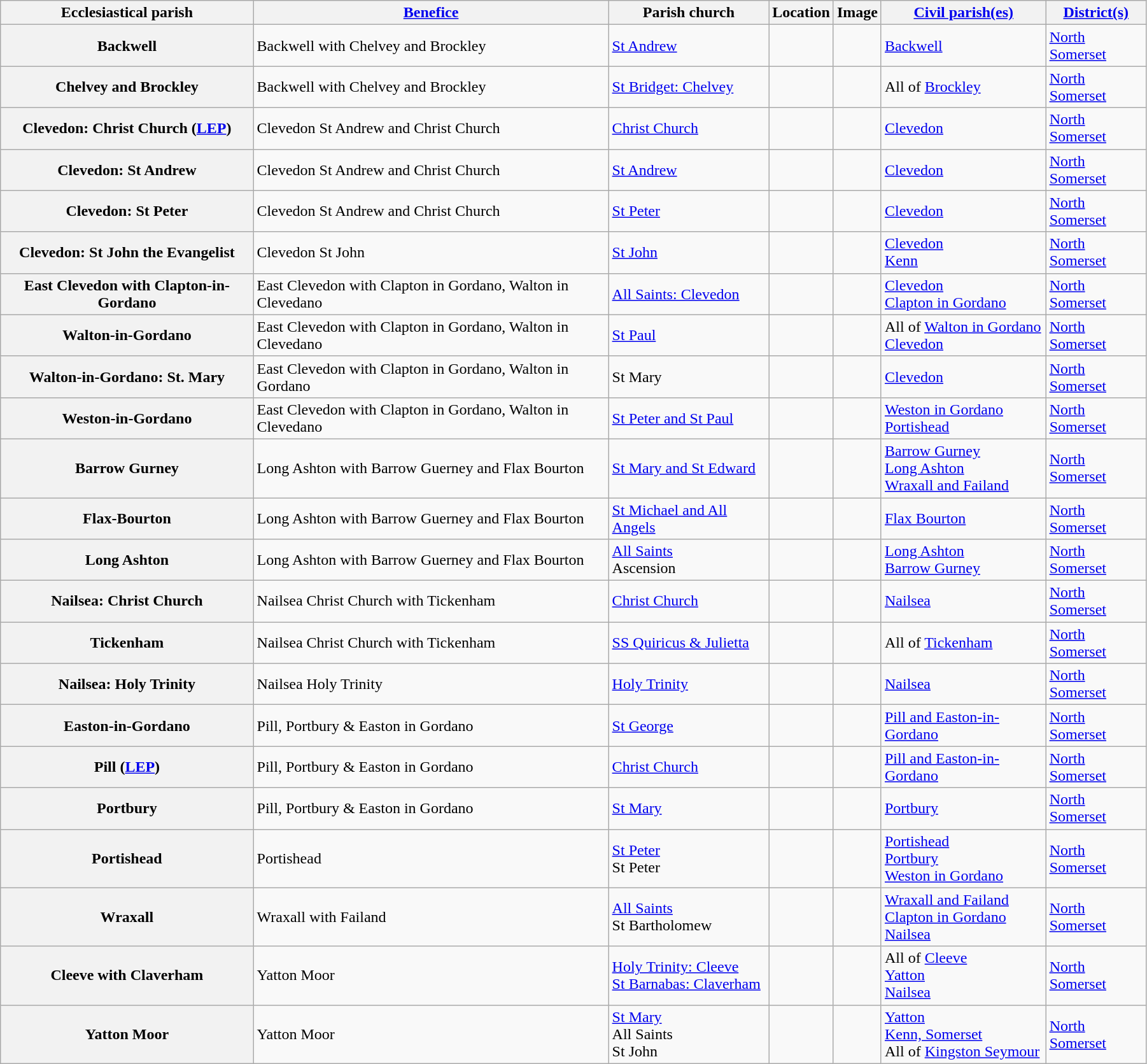<table class="wikitable sortable" style="width:95%;">
<tr>
<th scope="col">Ecclesiastical parish</th>
<th scope="col"><a href='#'>Benefice</a></th>
<th scope="col">Parish church</th>
<th scope="col">Location</th>
<th scope="col" class="unsortable">Image</th>
<th scope="col"><a href='#'>Civil parish(es)</a></th>
<th scope="col"><a href='#'>District(s)</a></th>
</tr>
<tr>
<th scope="row">Backwell</th>
<td>Backwell with Chelvey and Brockley</td>
<td><a href='#'>St Andrew</a></td>
<td><small></small></td>
<td></td>
<td><a href='#'>Backwell</a></td>
<td><a href='#'>North Somerset</a></td>
</tr>
<tr>
<th scope="row">Chelvey and Brockley</th>
<td>Backwell with Chelvey and Brockley</td>
<td><a href='#'>St Bridget: Chelvey</a></td>
<td><small></small></td>
<td></td>
<td>All of <a href='#'>Brockley</a></td>
<td><a href='#'>North Somerset</a></td>
</tr>
<tr>
<th scope="row">Clevedon: Christ Church (<a href='#'>LEP</a>)</th>
<td>Clevedon St Andrew and Christ Church</td>
<td><a href='#'>Christ Church</a></td>
<td><small></small></td>
<td></td>
<td><a href='#'>Clevedon</a></td>
<td><a href='#'>North Somerset</a></td>
</tr>
<tr>
<th scope="row">Clevedon: St Andrew</th>
<td>Clevedon St Andrew and Christ Church</td>
<td><a href='#'>St Andrew</a></td>
<td><small></small></td>
<td></td>
<td><a href='#'>Clevedon</a></td>
<td><a href='#'>North Somerset</a></td>
</tr>
<tr>
<th scope="row">Clevedon: St Peter</th>
<td>Clevedon St Andrew and Christ Church</td>
<td><a href='#'>St Peter</a></td>
<td><small></small></td>
<td></td>
<td><a href='#'>Clevedon</a></td>
<td><a href='#'>North Somerset</a></td>
</tr>
<tr>
<th scope="row">Clevedon: St John the Evangelist</th>
<td>Clevedon St John</td>
<td><a href='#'>St John</a></td>
<td><small></small></td>
<td></td>
<td><a href='#'>Clevedon</a><br> <a href='#'>Kenn</a></td>
<td><a href='#'>North Somerset</a></td>
</tr>
<tr>
<th scope="row">East Clevedon with Clapton-in-Gordano</th>
<td>East Clevedon with Clapton in Gordano, Walton in Clevedano</td>
<td><a href='#'>All Saints: Clevedon</a></td>
<td><small></small></td>
<td></td>
<td><a href='#'>Clevedon</a><br> <a href='#'>Clapton in Gordano</a></td>
<td><a href='#'>North Somerset</a></td>
</tr>
<tr>
<th scope="row">Walton-in-Gordano</th>
<td>East Clevedon with Clapton in Gordano, Walton in Clevedano</td>
<td><a href='#'>St Paul</a></td>
<td><small></small></td>
<td></td>
<td>All of <a href='#'>Walton in Gordano</a><br> <a href='#'>Clevedon</a></td>
<td><a href='#'>North Somerset</a></td>
</tr>
<tr>
<th scope="row">Walton-in-Gordano: St. Mary</th>
<td>East Clevedon with Clapton in Gordano, Walton in Gordano</td>
<td>St Mary</td>
<td><small></small></td>
<td></td>
<td><a href='#'>Clevedon</a></td>
<td><a href='#'>North Somerset</a></td>
</tr>
<tr>
<th scope="row">Weston-in-Gordano</th>
<td>East Clevedon with Clapton in Gordano, Walton in Clevedano</td>
<td><a href='#'>St Peter and St Paul</a></td>
<td><small></small></td>
<td></td>
<td><a href='#'>Weston in Gordano</a><br> <a href='#'>Portishead</a></td>
<td><a href='#'>North Somerset</a></td>
</tr>
<tr>
<th scope="row">Barrow Gurney</th>
<td>Long Ashton with Barrow Guerney and Flax Bourton</td>
<td><a href='#'>St Mary and St Edward</a></td>
<td><small></small></td>
<td></td>
<td><a href='#'>Barrow Gurney</a><br> <a href='#'>Long Ashton</a><br> <a href='#'>Wraxall and Failand</a></td>
<td><a href='#'>North Somerset</a></td>
</tr>
<tr>
<th scope="row">Flax-Bourton</th>
<td>Long Ashton with Barrow Guerney and Flax Bourton</td>
<td><a href='#'>St Michael and All Angels</a></td>
<td><small></small></td>
<td></td>
<td><a href='#'>Flax Bourton</a></td>
<td><a href='#'>North Somerset</a></td>
</tr>
<tr>
<th scope="row">Long Ashton</th>
<td>Long Ashton with Barrow Guerney and Flax Bourton</td>
<td><a href='#'>All Saints</a><br>Ascension</td>
<td><small></small></td>
<td></td>
<td><a href='#'>Long Ashton</a><br> <a href='#'>Barrow Gurney</a></td>
<td><a href='#'>North Somerset</a></td>
</tr>
<tr>
<th scope="row">Nailsea: Christ Church</th>
<td>Nailsea Christ Church with Tickenham</td>
<td><a href='#'>Christ Church</a></td>
<td><small></small></td>
<td></td>
<td><a href='#'>Nailsea</a></td>
<td><a href='#'>North Somerset</a></td>
</tr>
<tr>
<th scope="row">Tickenham</th>
<td>Nailsea Christ Church with Tickenham</td>
<td><a href='#'>SS Quiricus & Julietta</a></td>
<td><small></small></td>
<td></td>
<td>All of <a href='#'>Tickenham</a></td>
<td><a href='#'>North Somerset</a></td>
</tr>
<tr>
<th scope="row">Nailsea: Holy Trinity</th>
<td>Nailsea Holy Trinity</td>
<td><a href='#'>Holy Trinity</a></td>
<td><small></small></td>
<td></td>
<td><a href='#'>Nailsea</a></td>
<td><a href='#'>North Somerset</a></td>
</tr>
<tr>
<th scope="row">Easton-in-Gordano</th>
<td>Pill, Portbury & Easton in Gordano</td>
<td><a href='#'>St George</a></td>
<td><small></small></td>
<td></td>
<td><a href='#'>Pill and Easton-in-Gordano</a></td>
<td><a href='#'>North Somerset</a></td>
</tr>
<tr>
<th scope="row">Pill (<a href='#'>LEP</a>)</th>
<td>Pill, Portbury & Easton in Gordano</td>
<td><a href='#'>Christ Church</a></td>
<td><small></small></td>
<td></td>
<td><a href='#'>Pill and Easton-in-Gordano</a></td>
<td><a href='#'>North Somerset</a></td>
</tr>
<tr>
<th scope="row">Portbury</th>
<td>Pill, Portbury & Easton in Gordano</td>
<td><a href='#'>St Mary</a></td>
<td><small></small></td>
<td></td>
<td><a href='#'>Portbury</a></td>
<td><a href='#'>North Somerset</a></td>
</tr>
<tr>
<th scope="row">Portishead</th>
<td>Portishead</td>
<td><a href='#'>St Peter</a><br>St Peter</td>
<td><small></small></td>
<td></td>
<td><a href='#'>Portishead</a><br> <a href='#'>Portbury</a><br> <a href='#'>Weston in Gordano</a></td>
<td><a href='#'>North Somerset</a></td>
</tr>
<tr>
<th scope="row">Wraxall</th>
<td>Wraxall with Failand</td>
<td><a href='#'>All Saints</a><br>St Bartholomew</td>
<td><small></small></td>
<td></td>
<td><a href='#'>Wraxall and Failand</a><br> <a href='#'>Clapton in Gordano</a><br> <a href='#'>Nailsea</a></td>
<td><a href='#'>North Somerset</a></td>
</tr>
<tr>
<th scope="row">Cleeve with Claverham</th>
<td>Yatton Moor</td>
<td><a href='#'>Holy Trinity: Cleeve</a><br> <a href='#'>St Barnabas: Claverham</a></td>
<td><small></small></td>
<td></td>
<td>All of <a href='#'>Cleeve</a><br> <a href='#'>Yatton</a><br> <a href='#'>Nailsea</a></td>
<td><a href='#'>North Somerset</a></td>
</tr>
<tr>
<th scope="row">Yatton Moor</th>
<td>Yatton Moor</td>
<td><a href='#'>St Mary</a><br>All Saints<br>St John</td>
<td><small></small></td>
<td></td>
<td><a href='#'>Yatton</a><br> <a href='#'>Kenn, Somerset</a><br>All of <a href='#'>Kingston Seymour</a></td>
<td><a href='#'>North Somerset</a></td>
</tr>
</table>
